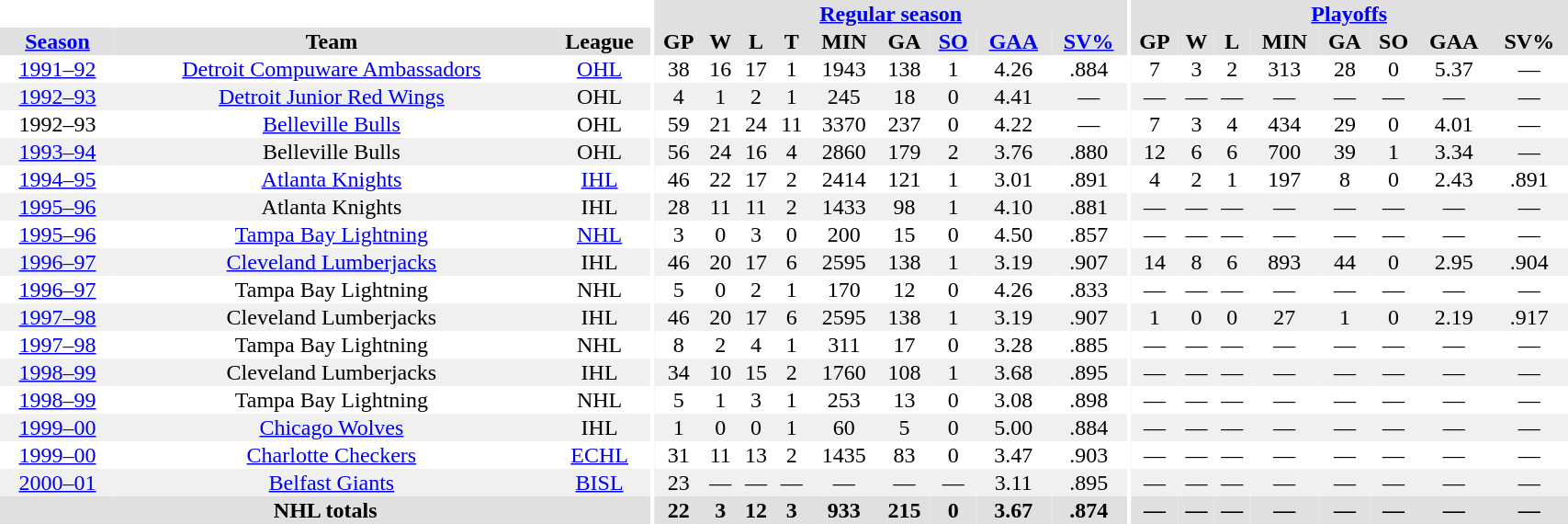<table border="0" cellpadding="1" cellspacing="0" style="width:90%; text-align:center;">
<tr bgcolor="#e0e0e0">
<th colspan="3" bgcolor="#ffffff"></th>
<th rowspan="99" bgcolor="#ffffff"></th>
<th colspan="9" bgcolor="#e0e0e0"><a href='#'>Regular season</a></th>
<th rowspan="99" bgcolor="#ffffff"></th>
<th colspan="8" bgcolor="#e0e0e0"><a href='#'>Playoffs</a></th>
</tr>
<tr bgcolor="#e0e0e0">
<th><a href='#'>Season</a></th>
<th>Team</th>
<th>League</th>
<th>GP</th>
<th>W</th>
<th>L</th>
<th>T</th>
<th>MIN</th>
<th>GA</th>
<th><a href='#'>SO</a></th>
<th><a href='#'>GAA</a></th>
<th><a href='#'>SV%</a></th>
<th>GP</th>
<th>W</th>
<th>L</th>
<th>MIN</th>
<th>GA</th>
<th>SO</th>
<th>GAA</th>
<th>SV%</th>
</tr>
<tr>
<td><a href='#'>1991–92</a></td>
<td><a href='#'>Detroit Compuware Ambassadors</a></td>
<td><a href='#'>OHL</a></td>
<td>38</td>
<td>16</td>
<td>17</td>
<td>1</td>
<td>1943</td>
<td>138</td>
<td>1</td>
<td>4.26</td>
<td>.884</td>
<td>7</td>
<td>3</td>
<td>2</td>
<td>313</td>
<td>28</td>
<td>0</td>
<td>5.37</td>
<td>—</td>
</tr>
<tr bgcolor="#f0f0f0">
<td><a href='#'>1992–93</a></td>
<td><a href='#'>Detroit Junior Red Wings</a></td>
<td>OHL</td>
<td>4</td>
<td>1</td>
<td>2</td>
<td>1</td>
<td>245</td>
<td>18</td>
<td>0</td>
<td>4.41</td>
<td>—</td>
<td>—</td>
<td>—</td>
<td>—</td>
<td>—</td>
<td>—</td>
<td>—</td>
<td>—</td>
<td>—</td>
</tr>
<tr>
<td>1992–93</td>
<td><a href='#'>Belleville Bulls</a></td>
<td>OHL</td>
<td>59</td>
<td>21</td>
<td>24</td>
<td>11</td>
<td>3370</td>
<td>237</td>
<td>0</td>
<td>4.22</td>
<td>—</td>
<td>7</td>
<td>3</td>
<td>4</td>
<td>434</td>
<td>29</td>
<td>0</td>
<td>4.01</td>
<td>—</td>
</tr>
<tr bgcolor="#f0f0f0">
<td><a href='#'>1993–94</a></td>
<td>Belleville Bulls</td>
<td>OHL</td>
<td>56</td>
<td>24</td>
<td>16</td>
<td>4</td>
<td>2860</td>
<td>179</td>
<td>2</td>
<td>3.76</td>
<td>.880</td>
<td>12</td>
<td>6</td>
<td>6</td>
<td>700</td>
<td>39</td>
<td>1</td>
<td>3.34</td>
<td>—</td>
</tr>
<tr>
<td><a href='#'>1994–95</a></td>
<td><a href='#'>Atlanta Knights</a></td>
<td><a href='#'>IHL</a></td>
<td>46</td>
<td>22</td>
<td>17</td>
<td>2</td>
<td>2414</td>
<td>121</td>
<td>1</td>
<td>3.01</td>
<td>.891</td>
<td>4</td>
<td>2</td>
<td>1</td>
<td>197</td>
<td>8</td>
<td>0</td>
<td>2.43</td>
<td>.891</td>
</tr>
<tr bgcolor="#f0f0f0">
<td><a href='#'>1995–96</a></td>
<td>Atlanta Knights</td>
<td>IHL</td>
<td>28</td>
<td>11</td>
<td>11</td>
<td>2</td>
<td>1433</td>
<td>98</td>
<td>1</td>
<td>4.10</td>
<td>.881</td>
<td>—</td>
<td>—</td>
<td>—</td>
<td>—</td>
<td>—</td>
<td>—</td>
<td>—</td>
<td>—</td>
</tr>
<tr>
<td><a href='#'>1995–96</a></td>
<td><a href='#'>Tampa Bay Lightning</a></td>
<td><a href='#'>NHL</a></td>
<td>3</td>
<td>0</td>
<td>3</td>
<td>0</td>
<td>200</td>
<td>15</td>
<td>0</td>
<td>4.50</td>
<td>.857</td>
<td>—</td>
<td>—</td>
<td>—</td>
<td>—</td>
<td>—</td>
<td>—</td>
<td>—</td>
<td>—</td>
</tr>
<tr bgcolor="#f0f0f0">
<td><a href='#'>1996–97</a></td>
<td><a href='#'>Cleveland Lumberjacks</a></td>
<td>IHL</td>
<td>46</td>
<td>20</td>
<td>17</td>
<td>6</td>
<td>2595</td>
<td>138</td>
<td>1</td>
<td>3.19</td>
<td>.907</td>
<td>14</td>
<td>8</td>
<td>6</td>
<td>893</td>
<td>44</td>
<td>0</td>
<td>2.95</td>
<td>.904</td>
</tr>
<tr>
<td><a href='#'>1996–97</a></td>
<td>Tampa Bay Lightning</td>
<td>NHL</td>
<td>5</td>
<td>0</td>
<td>2</td>
<td>1</td>
<td>170</td>
<td>12</td>
<td>0</td>
<td>4.26</td>
<td>.833</td>
<td>—</td>
<td>—</td>
<td>—</td>
<td>—</td>
<td>—</td>
<td>—</td>
<td>—</td>
<td>—</td>
</tr>
<tr bgcolor="#f0f0f0">
<td><a href='#'>1997–98</a></td>
<td>Cleveland Lumberjacks</td>
<td>IHL</td>
<td>46</td>
<td>20</td>
<td>17</td>
<td>6</td>
<td>2595</td>
<td>138</td>
<td>1</td>
<td>3.19</td>
<td>.907</td>
<td>1</td>
<td>0</td>
<td>0</td>
<td>27</td>
<td>1</td>
<td>0</td>
<td>2.19</td>
<td>.917</td>
</tr>
<tr>
<td><a href='#'>1997–98</a></td>
<td>Tampa Bay Lightning</td>
<td>NHL</td>
<td>8</td>
<td>2</td>
<td>4</td>
<td>1</td>
<td>311</td>
<td>17</td>
<td>0</td>
<td>3.28</td>
<td>.885</td>
<td>—</td>
<td>—</td>
<td>—</td>
<td>—</td>
<td>—</td>
<td>—</td>
<td>—</td>
<td>—</td>
</tr>
<tr bgcolor="#f0f0f0">
<td><a href='#'>1998–99</a></td>
<td>Cleveland Lumberjacks</td>
<td>IHL</td>
<td>34</td>
<td>10</td>
<td>15</td>
<td>2</td>
<td>1760</td>
<td>108</td>
<td>1</td>
<td>3.68</td>
<td>.895</td>
<td>—</td>
<td>—</td>
<td>—</td>
<td>—</td>
<td>—</td>
<td>—</td>
<td>—</td>
<td>—</td>
</tr>
<tr>
<td><a href='#'>1998–99</a></td>
<td>Tampa Bay Lightning</td>
<td>NHL</td>
<td>5</td>
<td>1</td>
<td>3</td>
<td>1</td>
<td>253</td>
<td>13</td>
<td>0</td>
<td>3.08</td>
<td>.898</td>
<td>—</td>
<td>—</td>
<td>—</td>
<td>—</td>
<td>—</td>
<td>—</td>
<td>—</td>
<td>—</td>
</tr>
<tr bgcolor="#f0f0f0">
<td><a href='#'>1999–00</a></td>
<td><a href='#'>Chicago Wolves</a></td>
<td>IHL</td>
<td>1</td>
<td>0</td>
<td>0</td>
<td>1</td>
<td>60</td>
<td>5</td>
<td>0</td>
<td>5.00</td>
<td>.884</td>
<td>—</td>
<td>—</td>
<td>—</td>
<td>—</td>
<td>—</td>
<td>—</td>
<td>—</td>
<td>—</td>
</tr>
<tr>
<td><a href='#'>1999–00</a></td>
<td><a href='#'>Charlotte Checkers</a></td>
<td><a href='#'>ECHL</a></td>
<td>31</td>
<td>11</td>
<td>13</td>
<td>2</td>
<td>1435</td>
<td>83</td>
<td>0</td>
<td>3.47</td>
<td>.903</td>
<td>—</td>
<td>—</td>
<td>—</td>
<td>—</td>
<td>—</td>
<td>—</td>
<td>—</td>
<td>—</td>
</tr>
<tr bgcolor="#f0f0f0">
<td><a href='#'>2000–01</a></td>
<td><a href='#'>Belfast Giants</a></td>
<td><a href='#'>BISL</a></td>
<td>23</td>
<td>—</td>
<td>—</td>
<td>—</td>
<td>—</td>
<td>—</td>
<td>—</td>
<td>3.11</td>
<td>.895</td>
<td>—</td>
<td>—</td>
<td>—</td>
<td>—</td>
<td>—</td>
<td>—</td>
<td>—</td>
<td>—</td>
</tr>
<tr bgcolor="#e0e0e0">
<th colspan=3>NHL totals</th>
<th>22</th>
<th>3</th>
<th>12</th>
<th>3</th>
<th>933</th>
<th>215</th>
<th>0</th>
<th>3.67</th>
<th>.874</th>
<th>—</th>
<th>—</th>
<th>—</th>
<th>—</th>
<th>—</th>
<th>—</th>
<th>—</th>
<th>—</th>
</tr>
</table>
